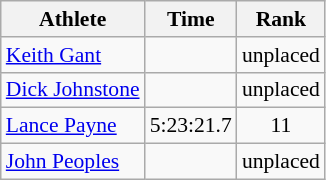<table class=wikitable style="font-size:90%;">
<tr>
<th>Athlete</th>
<th>Time</th>
<th>Rank</th>
</tr>
<tr align=center>
<td align=left><a href='#'>Keith Gant</a></td>
<td></td>
<td>unplaced</td>
</tr>
<tr align=center>
<td align=left><a href='#'>Dick Johnstone</a></td>
<td></td>
<td>unplaced</td>
</tr>
<tr align=center>
<td align=left><a href='#'>Lance Payne</a></td>
<td>5:23:21.7</td>
<td>11</td>
</tr>
<tr align=center>
<td align=left><a href='#'>John Peoples</a></td>
<td></td>
<td>unplaced</td>
</tr>
</table>
